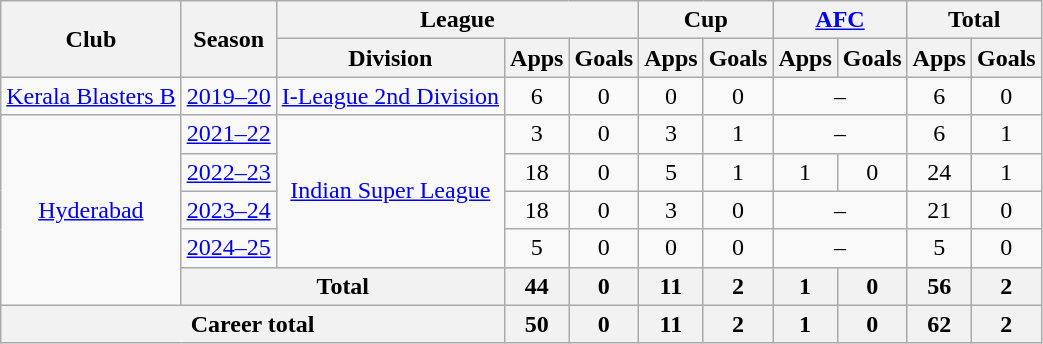<table class="wikitable" style="text-align:center">
<tr>
<th rowspan="2">Club</th>
<th rowspan="2">Season</th>
<th colspan="3">League</th>
<th colspan="2">Cup</th>
<th colspan="2"><a href='#'>AFC</a></th>
<th colspan="2">Total</th>
</tr>
<tr>
<th>Division</th>
<th>Apps</th>
<th>Goals</th>
<th>Apps</th>
<th>Goals</th>
<th>Apps</th>
<th>Goals</th>
<th>Apps</th>
<th>Goals</th>
</tr>
<tr>
<td rowspan="1"><a href='#'>Kerala Blasters B</a></td>
<td><a href='#'>2019–20</a></td>
<td rowspan="1"><a href='#'>I-League 2nd Division</a></td>
<td>6</td>
<td>0</td>
<td>0</td>
<td>0</td>
<td colspan="2">–</td>
<td>6</td>
<td>0</td>
</tr>
<tr>
<td rowspan="5"><a href='#'>Hyderabad</a></td>
<td><a href='#'>2021–22</a></td>
<td rowspan="4"><a href='#'>Indian Super League</a></td>
<td>3</td>
<td>0</td>
<td>3</td>
<td>1</td>
<td colspan="2">–</td>
<td>6</td>
<td>1</td>
</tr>
<tr>
<td><a href='#'>2022–23</a></td>
<td>18</td>
<td>0</td>
<td>5</td>
<td>1</td>
<td>1</td>
<td>0</td>
<td>24</td>
<td>1</td>
</tr>
<tr>
<td><a href='#'>2023–24</a></td>
<td>18</td>
<td>0</td>
<td>3</td>
<td>0</td>
<td colspan="2">–</td>
<td>21</td>
<td>0</td>
</tr>
<tr>
<td><a href='#'>2024–25</a></td>
<td>5</td>
<td>0</td>
<td>0</td>
<td>0</td>
<td colspan="2">–</td>
<td>5</td>
<td>0</td>
</tr>
<tr>
<th colspan="2">Total</th>
<th>44</th>
<th>0</th>
<th>11</th>
<th>2</th>
<th>1</th>
<th>0</th>
<th>56</th>
<th>2</th>
</tr>
<tr>
<th colspan="3">Career total</th>
<th>50</th>
<th>0</th>
<th>11</th>
<th>2</th>
<th>1</th>
<th>0</th>
<th>62</th>
<th>2</th>
</tr>
</table>
